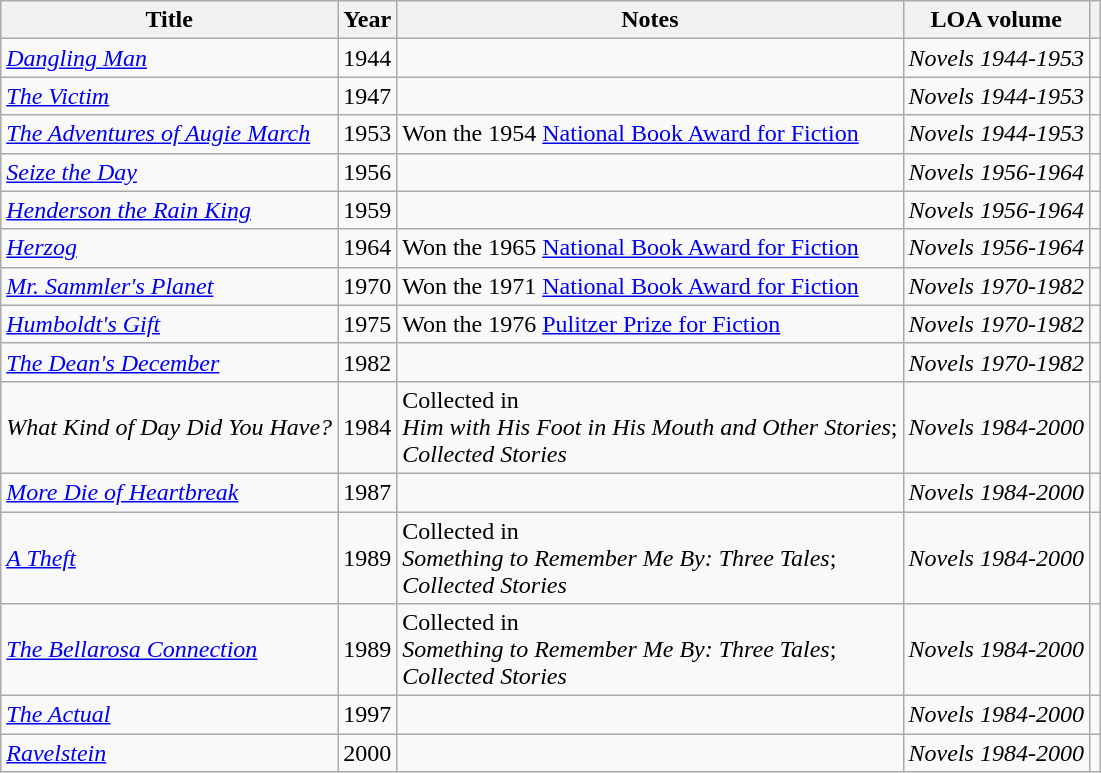<table class="wikitable">
<tr>
<th>Title</th>
<th>Year</th>
<th>Notes</th>
<th>LOA volume</th>
<th></th>
</tr>
<tr>
<td><em><a href='#'>Dangling Man</a></em></td>
<td>1944</td>
<td></td>
<td><em>Novels 1944-1953</em></td>
<td align="center"></td>
</tr>
<tr>
<td><em><a href='#'>The Victim</a></em></td>
<td>1947</td>
<td></td>
<td><em>Novels 1944-1953</em></td>
<td align="center"></td>
</tr>
<tr>
<td><em><a href='#'>The Adventures of Augie March</a></em></td>
<td>1953</td>
<td>Won the 1954 <a href='#'>National Book Award for Fiction</a></td>
<td><em>Novels 1944-1953</em></td>
<td align="center"></td>
</tr>
<tr>
<td><em><a href='#'>Seize the Day</a></em></td>
<td>1956</td>
<td></td>
<td><em>Novels 1956-1964</em></td>
<td align="center"></td>
</tr>
<tr>
<td><em><a href='#'>Henderson the Rain King</a></em></td>
<td>1959</td>
<td></td>
<td><em>Novels 1956-1964</em></td>
<td align="center"></td>
</tr>
<tr>
<td><em><a href='#'>Herzog</a></em></td>
<td>1964</td>
<td>Won the 1965 <a href='#'>National Book Award for Fiction</a></td>
<td><em>Novels 1956-1964</em></td>
<td align="center"></td>
</tr>
<tr>
<td><em><a href='#'>Mr. Sammler's Planet</a></em></td>
<td>1970</td>
<td>Won the 1971 <a href='#'>National Book Award for Fiction</a></td>
<td><em>Novels 1970-1982</em></td>
<td align="center"></td>
</tr>
<tr>
<td><em><a href='#'>Humboldt's Gift</a></em></td>
<td>1975</td>
<td>Won the 1976 <a href='#'>Pulitzer Prize for Fiction</a></td>
<td><em>Novels 1970-1982</em></td>
<td align="center"></td>
</tr>
<tr>
<td><em><a href='#'>The Dean's December</a></em></td>
<td>1982</td>
<td></td>
<td><em>Novels 1970-1982</em></td>
<td align="center"></td>
</tr>
<tr>
<td><em>What Kind of Day Did You Have?</em></td>
<td>1984</td>
<td>Collected in<br><em>Him with His Foot in His Mouth and Other Stories</em>;<br><em>Collected Stories</em></td>
<td><em>Novels 1984-2000</em></td>
<td align="center"></td>
</tr>
<tr>
<td><em><a href='#'>More Die of Heartbreak</a></em></td>
<td>1987</td>
<td></td>
<td><em>Novels 1984-2000</em></td>
<td align="center"></td>
</tr>
<tr>
<td><em><a href='#'>A Theft</a></em></td>
<td>1989</td>
<td>Collected in<br><em>Something to Remember Me By: Three Tales</em>;<br><em>Collected Stories</em></td>
<td><em>Novels 1984-2000</em></td>
<td align="center"></td>
</tr>
<tr>
<td><em><a href='#'>The Bellarosa Connection</a></em></td>
<td>1989</td>
<td>Collected in<br><em>Something to Remember Me By: Three Tales</em>;<br><em>Collected Stories</em></td>
<td><em>Novels 1984-2000</em></td>
<td align="center"></td>
</tr>
<tr>
<td><em><a href='#'>The Actual</a></em></td>
<td>1997</td>
<td></td>
<td><em>Novels 1984-2000</em></td>
<td align="center"></td>
</tr>
<tr>
<td><em><a href='#'>Ravelstein</a></em></td>
<td>2000</td>
<td></td>
<td><em>Novels 1984-2000</em></td>
<td align="center"></td>
</tr>
</table>
